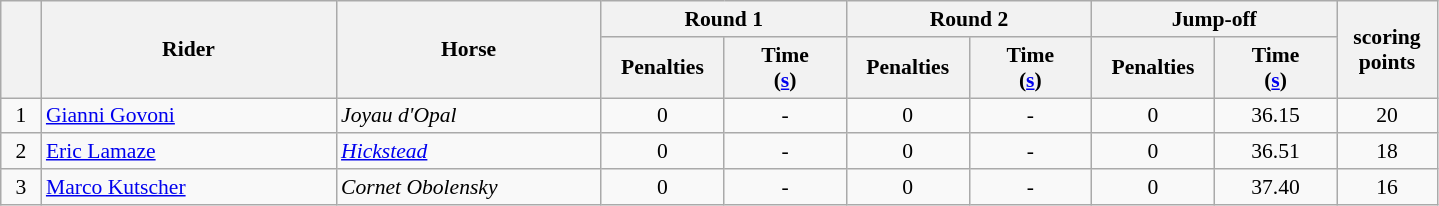<table class="wikitable" style="font-size: 90%">
<tr>
<th rowspan=2 width=20></th>
<th rowspan=2 width=190>Rider</th>
<th rowspan=2 width=170>Horse</th>
<th colspan=2>Round 1</th>
<th colspan=2>Round 2</th>
<th colspan=2>Jump-off</th>
<th rowspan=2 width=60>scoring<br>points</th>
</tr>
<tr>
<th width=75>Penalties</th>
<th width=75>Time<br>(<a href='#'>s</a>)</th>
<th width=75>Penalties</th>
<th width=75>Time<br>(<a href='#'>s</a>)</th>
<th width=75>Penalties</th>
<th width=75>Time<br>(<a href='#'>s</a>)</th>
</tr>
<tr>
<td align=center>1</td>
<td> <a href='#'>Gianni Govoni</a></td>
<td><em>Joyau d'Opal</em></td>
<td align=center>0</td>
<td align=center>-</td>
<td align=center>0</td>
<td align=center>-</td>
<td align=center>0</td>
<td align=center>36.15</td>
<td align=center>20</td>
</tr>
<tr>
<td align=center>2</td>
<td> <a href='#'>Eric Lamaze</a></td>
<td><em><a href='#'>Hickstead</a></em></td>
<td align=center>0</td>
<td align=center>-</td>
<td align=center>0</td>
<td align=center>-</td>
<td align=center>0</td>
<td align=center>36.51</td>
<td align=center>18</td>
</tr>
<tr>
<td align=center>3</td>
<td> <a href='#'>Marco Kutscher</a></td>
<td><em>Cornet Obolensky</em></td>
<td align=center>0</td>
<td align=center>-</td>
<td align=center>0</td>
<td align=center>-</td>
<td align=center>0</td>
<td align=center>37.40</td>
<td align=center>16</td>
</tr>
</table>
